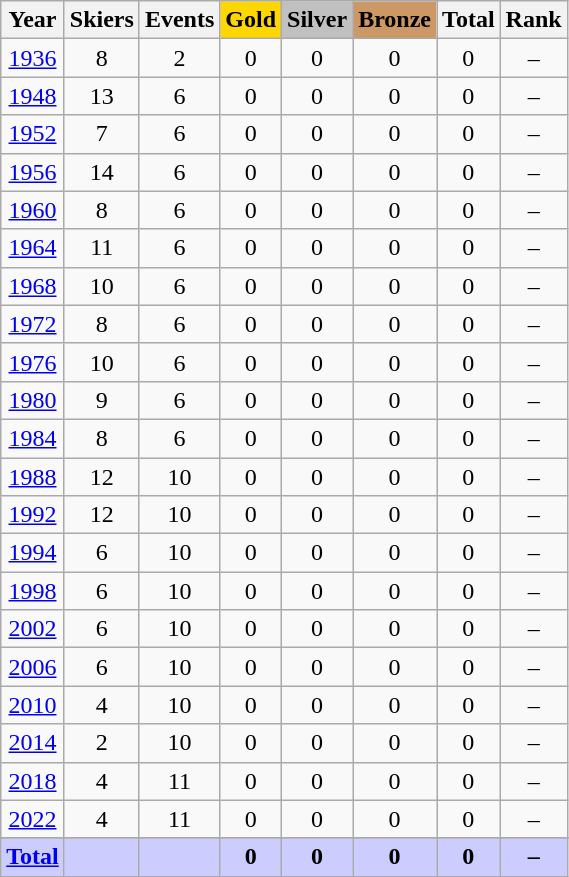<table class="wikitable sortable collapsible collapsed">
<tr>
<th>Year</th>
<th>Skiers</th>
<th>Events</th>
<th style="text-align:center; background-color:gold;"><strong>Gold</strong></th>
<th style="text-align:center; background-color:silver;"><strong>Silver</strong></th>
<th style="text-align:center; background-color:#c96;"><strong>Bronze</strong></th>
<th>Total</th>
<th>Rank</th>
</tr>
<tr style="text-align:center">
<td><a href='#'>1936</a></td>
<td>8</td>
<td>2</td>
<td>0</td>
<td>0</td>
<td>0</td>
<td>0</td>
<td>–</td>
</tr>
<tr style="text-align:center">
<td><a href='#'>1948</a></td>
<td>13</td>
<td>6</td>
<td>0</td>
<td>0</td>
<td>0</td>
<td>0</td>
<td>–</td>
</tr>
<tr style="text-align:center">
<td><a href='#'>1952</a></td>
<td>7</td>
<td>6</td>
<td>0</td>
<td>0</td>
<td>0</td>
<td>0</td>
<td>–</td>
</tr>
<tr style="text-align:center">
<td><a href='#'>1956</a></td>
<td>14</td>
<td>6</td>
<td>0</td>
<td>0</td>
<td>0</td>
<td>0</td>
<td>–</td>
</tr>
<tr style="text-align:center">
<td><a href='#'>1960</a></td>
<td>8</td>
<td>6</td>
<td>0</td>
<td>0</td>
<td>0</td>
<td>0</td>
<td>–</td>
</tr>
<tr style="text-align:center">
<td><a href='#'>1964</a></td>
<td>11</td>
<td>6</td>
<td>0</td>
<td>0</td>
<td>0</td>
<td>0</td>
<td>–</td>
</tr>
<tr style="text-align:center">
<td><a href='#'>1968</a></td>
<td>10</td>
<td>6</td>
<td>0</td>
<td>0</td>
<td>0</td>
<td>0</td>
<td>–</td>
</tr>
<tr style="text-align:center">
<td><a href='#'>1972</a></td>
<td>8</td>
<td>6</td>
<td>0</td>
<td>0</td>
<td>0</td>
<td>0</td>
<td>–</td>
</tr>
<tr style="text-align:center">
<td><a href='#'>1976</a></td>
<td>10</td>
<td>6</td>
<td>0</td>
<td>0</td>
<td>0</td>
<td>0</td>
<td>–</td>
</tr>
<tr style="text-align:center">
<td><a href='#'>1980</a></td>
<td>9</td>
<td>6</td>
<td>0</td>
<td>0</td>
<td>0</td>
<td>0</td>
<td>–</td>
</tr>
<tr style="text-align:center">
<td><a href='#'>1984</a></td>
<td>8</td>
<td>6</td>
<td>0</td>
<td>0</td>
<td>0</td>
<td>0</td>
<td>–</td>
</tr>
<tr style="text-align:center">
<td><a href='#'>1988</a></td>
<td>12</td>
<td>10</td>
<td>0</td>
<td>0</td>
<td>0</td>
<td>0</td>
<td>–</td>
</tr>
<tr style="text-align:center">
<td><a href='#'>1992</a></td>
<td>12</td>
<td>10</td>
<td>0</td>
<td>0</td>
<td>0</td>
<td>0</td>
<td>–</td>
</tr>
<tr style="text-align:center">
<td><a href='#'>1994</a></td>
<td>6</td>
<td>10</td>
<td>0</td>
<td>0</td>
<td>0</td>
<td>0</td>
<td>–</td>
</tr>
<tr style="text-align:center">
<td><a href='#'>1998</a></td>
<td>6</td>
<td>10</td>
<td>0</td>
<td>0</td>
<td>0</td>
<td>0</td>
<td>–</td>
</tr>
<tr style="text-align:center">
<td><a href='#'>2002</a></td>
<td>6</td>
<td>10</td>
<td>0</td>
<td>0</td>
<td>0</td>
<td>0</td>
<td>–</td>
</tr>
<tr style="text-align:center">
<td><a href='#'>2006</a></td>
<td>6</td>
<td>10</td>
<td>0</td>
<td>0</td>
<td>0</td>
<td>0</td>
<td>–</td>
</tr>
<tr style="text-align:center">
<td><a href='#'>2010</a></td>
<td>4</td>
<td>10</td>
<td>0</td>
<td>0</td>
<td>0</td>
<td>0</td>
<td>–</td>
</tr>
<tr style="text-align:center">
<td><a href='#'>2014</a></td>
<td>2</td>
<td>10</td>
<td>0</td>
<td>0</td>
<td>0</td>
<td>0</td>
<td>–</td>
</tr>
<tr style="text-align:center">
<td><a href='#'>2018</a></td>
<td>4</td>
<td>11</td>
<td>0</td>
<td>0</td>
<td>0</td>
<td>0</td>
<td>–</td>
</tr>
<tr style="text-align:center">
<td><a href='#'>2022</a></td>
<td>4</td>
<td>11</td>
<td>0</td>
<td>0</td>
<td>0</td>
<td>0</td>
<td>–</td>
</tr>
<tr style="text-align:center">
</tr>
<tr style="text-align:center; background-color:#ccf;">
<td><strong><a href='#'>Total</a></strong></td>
<td></td>
<td></td>
<td><strong>0</strong></td>
<td><strong>0</strong></td>
<td><strong>0</strong></td>
<td><strong>0</strong></td>
<td><strong>–</strong></td>
</tr>
</table>
